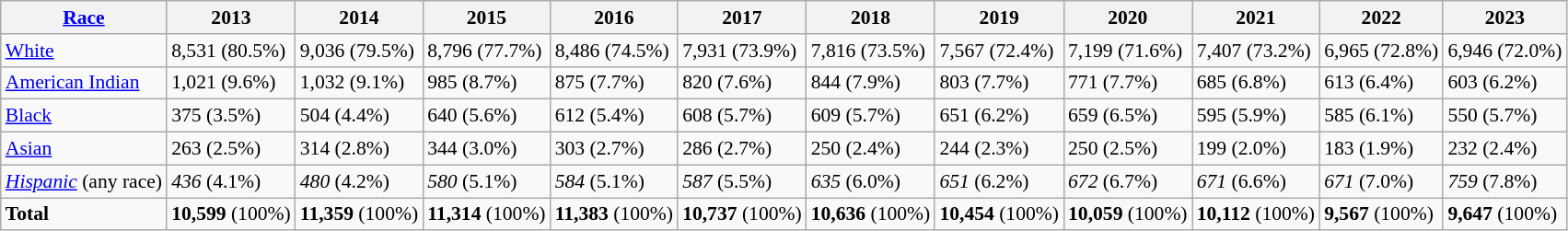<table class="wikitable" style="font-size: 90%;">
<tr>
<th><a href='#'>Race</a></th>
<th>2013</th>
<th>2014</th>
<th>2015</th>
<th>2016</th>
<th>2017</th>
<th>2018</th>
<th>2019</th>
<th>2020</th>
<th>2021</th>
<th>2022</th>
<th>2023</th>
</tr>
<tr>
<td><a href='#'>White</a></td>
<td>8,531 (80.5%)</td>
<td>9,036 (79.5%)</td>
<td>8,796 (77.7%)</td>
<td>8,486 (74.5%)</td>
<td>7,931 (73.9%)</td>
<td>7,816 (73.5%)</td>
<td>7,567 (72.4%)</td>
<td>7,199 (71.6%)</td>
<td>7,407 (73.2%)</td>
<td>6,965 (72.8%)</td>
<td>6,946 (72.0%)</td>
</tr>
<tr>
<td><a href='#'>American Indian</a></td>
<td>1,021 (9.6%)</td>
<td>1,032 (9.1%)</td>
<td>985 (8.7%)</td>
<td>875 (7.7%)</td>
<td>820 (7.6%)</td>
<td>844 (7.9%)</td>
<td>803 (7.7%)</td>
<td>771 (7.7%)</td>
<td>685 (6.8%)</td>
<td>613 (6.4%)</td>
<td>603 (6.2%)</td>
</tr>
<tr>
<td><a href='#'>Black</a></td>
<td>375 (3.5%)</td>
<td>504 (4.4%)</td>
<td>640 (5.6%)</td>
<td>612 (5.4%)</td>
<td>608 (5.7%)</td>
<td>609 (5.7%)</td>
<td>651 (6.2%)</td>
<td>659 (6.5%)</td>
<td>595 (5.9%)</td>
<td>585 (6.1%)</td>
<td>550 (5.7%)</td>
</tr>
<tr>
<td><a href='#'>Asian</a></td>
<td>263 (2.5%)</td>
<td>314 (2.8%)</td>
<td>344 (3.0%)</td>
<td>303 (2.7%)</td>
<td>286 (2.7%)</td>
<td>250 (2.4%)</td>
<td>244 (2.3%)</td>
<td>250 (2.5%)</td>
<td>199 (2.0%)</td>
<td>183 (1.9%)</td>
<td>232 (2.4%)</td>
</tr>
<tr>
<td><em><a href='#'>Hispanic</a></em> (any race)</td>
<td><em>436</em> (4.1%)</td>
<td><em>480</em> (4.2%)</td>
<td><em>580</em> (5.1%)</td>
<td><em>584</em> (5.1%)</td>
<td><em>587</em> (5.5%)</td>
<td><em>635</em> (6.0%)</td>
<td><em>651</em> (6.2%)</td>
<td><em>672</em> (6.7%)</td>
<td><em>671</em> (6.6%)</td>
<td><em>671</em> (7.0%)</td>
<td><em>759</em> (7.8%)</td>
</tr>
<tr>
<td><strong>Total</strong></td>
<td><strong>10,599</strong> (100%)</td>
<td><strong>11,359</strong> (100%)</td>
<td><strong>11,314</strong> (100%)</td>
<td><strong>11,383</strong> (100%)</td>
<td><strong>10,737</strong> (100%)</td>
<td><strong>10,636</strong> (100%)</td>
<td><strong>10,454</strong> (100%)</td>
<td><strong>10,059</strong> (100%)</td>
<td><strong>10,112</strong> (100%)</td>
<td><strong>9,567</strong> (100%)</td>
<td><strong>9,647</strong> (100%)</td>
</tr>
</table>
